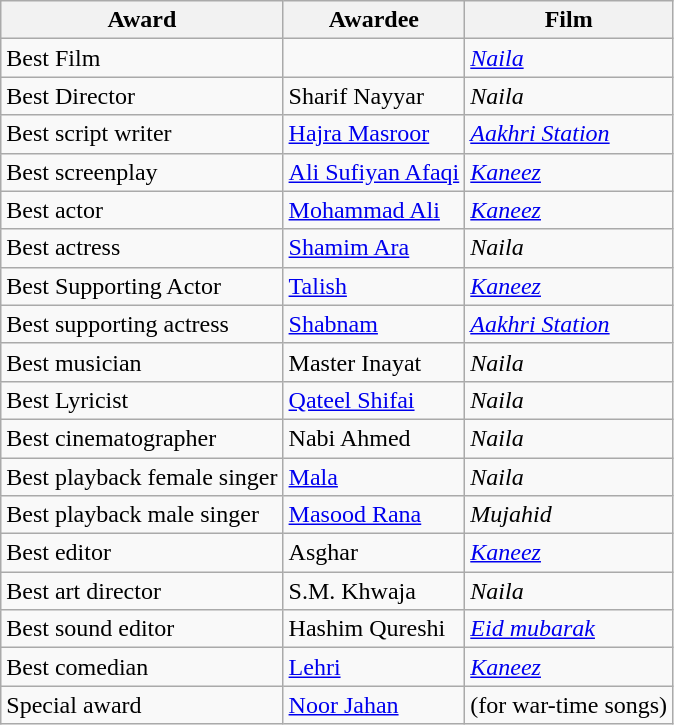<table class="wikitable">
<tr>
<th>Award</th>
<th>Awardee</th>
<th>Film</th>
</tr>
<tr>
<td>Best Film</td>
<td></td>
<td><a href='#'><em>Naila</em></a></td>
</tr>
<tr>
<td>Best Director</td>
<td>Sharif Nayyar</td>
<td><em>Naila</em></td>
</tr>
<tr>
<td>Best script writer</td>
<td><a href='#'>Hajra Masroor</a></td>
<td><a href='#'><em>Aakhri Station</em></a></td>
</tr>
<tr>
<td>Best screenplay</td>
<td><a href='#'>Ali Sufiyan Afaqi</a></td>
<td><a href='#'><em>Kaneez</em></a></td>
</tr>
<tr>
<td>Best actor</td>
<td><a href='#'>Mohammad Ali</a></td>
<td><a href='#'><em>Kaneez</em></a></td>
</tr>
<tr>
<td>Best actress</td>
<td><a href='#'>Shamim Ara</a></td>
<td><em>Naila</em></td>
</tr>
<tr>
<td>Best Supporting Actor</td>
<td><a href='#'>Talish</a></td>
<td><a href='#'><em>Kaneez</em></a></td>
</tr>
<tr>
<td>Best supporting actress</td>
<td><a href='#'>Shabnam</a></td>
<td><a href='#'><em>Aakhri Station</em></a></td>
</tr>
<tr>
<td>Best musician</td>
<td>Master Inayat</td>
<td><em>Naila</em></td>
</tr>
<tr>
<td>Best Lyricist</td>
<td><a href='#'>Qateel Shifai</a></td>
<td><em>Naila</em></td>
</tr>
<tr>
<td>Best cinematographer</td>
<td>Nabi Ahmed</td>
<td><em>Naila</em></td>
</tr>
<tr>
<td>Best playback female singer</td>
<td><a href='#'>Mala</a></td>
<td><em>Naila</em></td>
</tr>
<tr>
<td>Best playback male singer</td>
<td><a href='#'>Masood Rana</a></td>
<td><em>Mujahid</em></td>
</tr>
<tr>
<td>Best editor</td>
<td>Asghar</td>
<td><a href='#'><em>Kaneez</em></a></td>
</tr>
<tr>
<td>Best art director</td>
<td>S.M. Khwaja</td>
<td><em>Naila</em></td>
</tr>
<tr>
<td>Best sound editor</td>
<td>Hashim Qureshi</td>
<td><a href='#'><em>Eid mubarak</em></a></td>
</tr>
<tr>
<td>Best comedian</td>
<td><a href='#'>Lehri</a></td>
<td><a href='#'><em>Kaneez</em></a></td>
</tr>
<tr>
<td>Special award</td>
<td><a href='#'>Noor Jahan</a></td>
<td>(for war-time songs)</td>
</tr>
</table>
